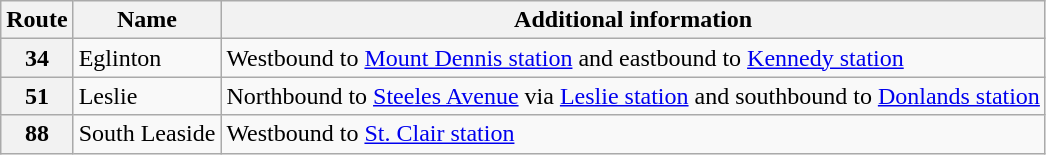<table class="wikitable">
<tr>
<th>Route</th>
<th>Name</th>
<th>Additional information</th>
</tr>
<tr>
<th>34</th>
<td>Eglinton</td>
<td>Westbound to <a href='#'>Mount Dennis station</a> and eastbound to <a href='#'>Kennedy station</a></td>
</tr>
<tr>
<th>51</th>
<td>Leslie</td>
<td>Northbound to <a href='#'>Steeles Avenue</a> via <a href='#'>Leslie station</a> and southbound to <a href='#'>Donlands station</a></td>
</tr>
<tr>
<th>88</th>
<td>South Leaside</td>
<td>Westbound to <a href='#'>St. Clair station</a></td>
</tr>
</table>
